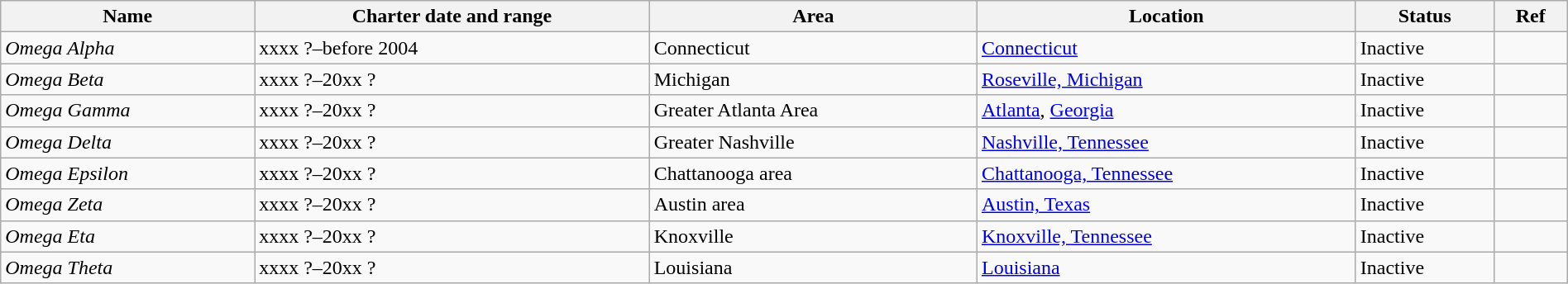<table class="wikitable sortable" style="width:100%;">
<tr>
<th>Name</th>
<th>Charter date and range</th>
<th>Area</th>
<th>Location</th>
<th>Status</th>
<th>Ref</th>
</tr>
<tr>
<td><em>Omega Alpha</em></td>
<td>xxxx ?–before 2004</td>
<td>Connecticut</td>
<td><a href='#'>Connecticut</a></td>
<td>Inactive</td>
<td></td>
</tr>
<tr>
<td><em>Omega Beta</em></td>
<td>xxxx ?–20xx ?</td>
<td>Michigan</td>
<td><a href='#'>Roseville, Michigan</a></td>
<td>Inactive</td>
<td></td>
</tr>
<tr>
<td><em>Omega Gamma</em></td>
<td>xxxx ?–20xx ?</td>
<td>Greater Atlanta Area</td>
<td><a href='#'>Atlanta</a>, <a href='#'>Georgia</a></td>
<td>Inactive</td>
<td></td>
</tr>
<tr>
<td><em>Omega Delta</em></td>
<td>xxxx ?–20xx ?</td>
<td>Greater Nashville</td>
<td><a href='#'>Nashville, Tennessee</a></td>
<td>Inactive</td>
<td></td>
</tr>
<tr>
<td><em>Omega Epsilon</em></td>
<td>xxxx ?–20xx ?</td>
<td>Chattanooga area</td>
<td><a href='#'>Chattanooga, Tennessee</a></td>
<td>Inactive</td>
<td></td>
</tr>
<tr>
<td><em>Omega Zeta</em></td>
<td>xxxx ?–20xx ?</td>
<td>Austin area</td>
<td><a href='#'>Austin, Texas</a></td>
<td>Inactive</td>
<td></td>
</tr>
<tr>
<td><em>Omega Eta</em></td>
<td>xxxx ?–20xx ?</td>
<td>Knoxville</td>
<td><a href='#'>Knoxville, Tennessee</a></td>
<td>Inactive</td>
<td></td>
</tr>
<tr>
<td><em>Omega Theta</em></td>
<td>xxxx ?–20xx ?</td>
<td>Louisiana</td>
<td><a href='#'>Louisiana</a></td>
<td>Inactive</td>
<td></td>
</tr>
</table>
